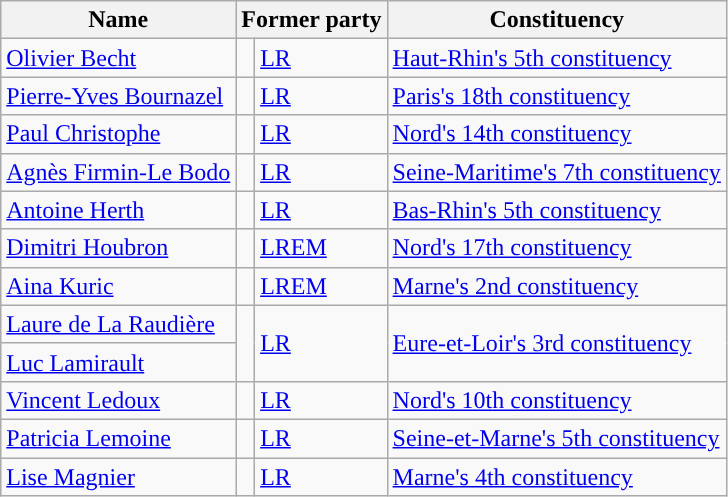<table class="wikitable sortable">
<tr>
<th>Name</th>
<th colspan="2">Former party</th>
<th>Constituency</th>
</tr>
<tr>
<td><a href='#'>Olivier Becht</a></td>
<td style="background-color: "></td>
<td><a href='#'>LR</a></td>
<td><a href='#'>Haut-Rhin's 5th constituency</a></td>
</tr>
<tr>
<td><a href='#'>Pierre-Yves Bournazel</a></td>
<td style="background-color: "></td>
<td><a href='#'>LR</a></td>
<td><a href='#'>Paris's 18th constituency</a></td>
</tr>
<tr>
<td><a href='#'>Paul Christophe</a></td>
<td style="background-color: "></td>
<td><a href='#'>LR</a></td>
<td><a href='#'>Nord's 14th constituency</a></td>
</tr>
<tr>
<td><a href='#'>Agnès Firmin-Le Bodo</a></td>
<td style="background-color: "></td>
<td><a href='#'>LR</a></td>
<td><a href='#'>Seine-Maritime's 7th constituency</a></td>
</tr>
<tr>
<td><a href='#'>Antoine Herth</a></td>
<td style="background-color: "></td>
<td><a href='#'>LR</a></td>
<td><a href='#'>Bas-Rhin's 5th constituency</a></td>
</tr>
<tr>
<td><a href='#'>Dimitri Houbron</a></td>
<td style="background-color: "></td>
<td><a href='#'>LREM</a></td>
<td><a href='#'>Nord's 17th constituency</a></td>
</tr>
<tr>
<td><a href='#'>Aina Kuric</a></td>
<td style="background-color: "></td>
<td><a href='#'>LREM</a></td>
<td><a href='#'>Marne's 2nd constituency</a></td>
</tr>
<tr>
<td><a href='#'>Laure de La Raudière</a></td>
<td rowspan="2" style="background-color: "></td>
<td rowspan="2"><a href='#'>LR</a></td>
<td rowspan="2"><a href='#'>Eure-et-Loir's 3rd constituency</a></td>
</tr>
<tr>
<td><a href='#'>Luc Lamirault</a></td>
</tr>
<tr>
<td><a href='#'>Vincent Ledoux</a></td>
<td style="background-color: "></td>
<td><a href='#'>LR</a></td>
<td><a href='#'>Nord's 10th constituency</a></td>
</tr>
<tr>
<td><a href='#'>Patricia Lemoine</a></td>
<td style="background-color: "></td>
<td><a href='#'>LR</a></td>
<td><a href='#'>Seine-et-Marne's 5th constituency</a></td>
</tr>
<tr>
<td><a href='#'>Lise Magnier</a></td>
<td style="background-color: "></td>
<td><a href='#'>LR</a></td>
<td><a href='#'>Marne's 4th constituency</a></td>
</tr>
</table>
